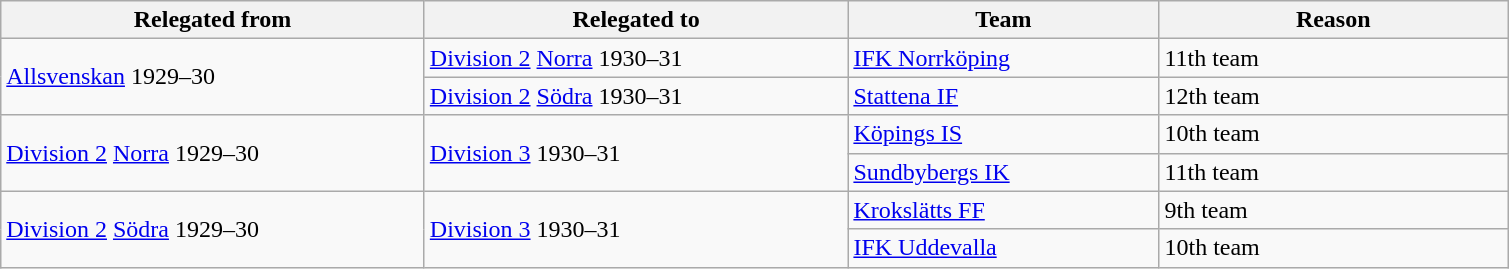<table class="wikitable" style="text-align: left;">
<tr>
<th style="width: 275px;">Relegated from</th>
<th style="width: 275px;">Relegated to</th>
<th style="width: 200px;">Team</th>
<th style="width: 225px;">Reason</th>
</tr>
<tr>
<td rowspan=2><a href='#'>Allsvenskan</a> 1929–30</td>
<td><a href='#'>Division 2</a> <a href='#'>Norra</a> 1930–31</td>
<td><a href='#'>IFK Norrköping</a></td>
<td>11th team</td>
</tr>
<tr>
<td><a href='#'>Division 2</a> <a href='#'>Södra</a> 1930–31</td>
<td><a href='#'>Stattena IF</a></td>
<td>12th team</td>
</tr>
<tr>
<td rowspan=2><a href='#'>Division 2</a> <a href='#'>Norra</a> 1929–30</td>
<td rowspan=2><a href='#'>Division 3</a> 1930–31</td>
<td><a href='#'>Köpings IS</a></td>
<td>10th team</td>
</tr>
<tr>
<td><a href='#'>Sundbybergs IK</a></td>
<td>11th team</td>
</tr>
<tr>
<td rowspan=2><a href='#'>Division 2</a> <a href='#'>Södra</a> 1929–30</td>
<td rowspan=2><a href='#'>Division 3</a> 1930–31</td>
<td><a href='#'>Krokslätts FF</a></td>
<td>9th team</td>
</tr>
<tr>
<td><a href='#'>IFK Uddevalla</a></td>
<td>10th team</td>
</tr>
</table>
